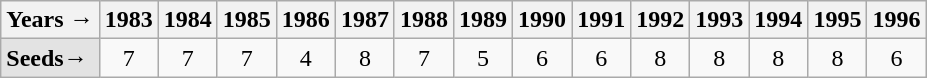<table class="wikitable">
<tr>
<th>Years →</th>
<th>1983</th>
<th>1984</th>
<th>1985</th>
<th>1986</th>
<th>1987</th>
<th>1988</th>
<th>1989</th>
<th>1990</th>
<th>1991</th>
<th>1992</th>
<th>1993</th>
<th>1994</th>
<th>1995</th>
<th>1996</th>
</tr>
<tr align=center>
<td style="text-align:left; background:#e3e3e3;"><strong>Seeds→</strong></td>
<td>7</td>
<td>7</td>
<td>7</td>
<td>4</td>
<td>8</td>
<td>7</td>
<td>5</td>
<td>6</td>
<td>6</td>
<td>8</td>
<td>8</td>
<td>8</td>
<td>8</td>
<td>6</td>
</tr>
</table>
